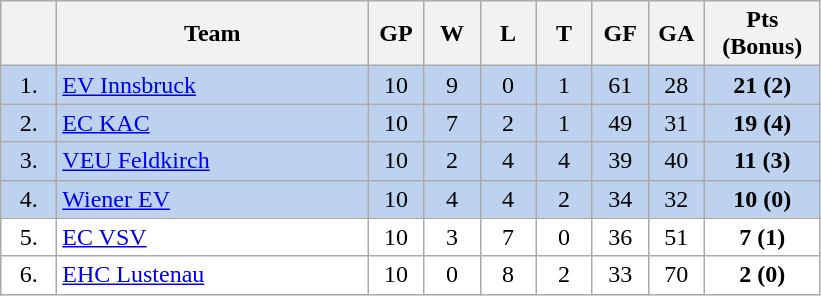<table class="wikitable">
<tr>
<th width="30"></th>
<th width="200">Team</th>
<th width="30">GP</th>
<th width="30">W</th>
<th width="30">L</th>
<th width="30">T</th>
<th width="30">GF</th>
<th width="30">GA</th>
<th width="70">Pts (Bonus)</th>
</tr>
<tr bgcolor="#BCD2EE" align="center">
<td>1.</td>
<td align="left"><a href='#'>EV Innsbruck</a></td>
<td>10</td>
<td>9</td>
<td>0</td>
<td>1</td>
<td>61</td>
<td>28</td>
<td><strong>21 (2)</strong></td>
</tr>
<tr bgcolor="#BCD2EE" align="center">
<td>2.</td>
<td align="left"><a href='#'>EC KAC</a></td>
<td>10</td>
<td>7</td>
<td>2</td>
<td>1</td>
<td>49</td>
<td>31</td>
<td><strong>19 (4)</strong></td>
</tr>
<tr bgcolor="#BCD2EE" align="center">
<td>3.</td>
<td align="left"><a href='#'>VEU Feldkirch</a></td>
<td>10</td>
<td>2</td>
<td>4</td>
<td>4</td>
<td>39</td>
<td>40</td>
<td><strong>11 (3)</strong></td>
</tr>
<tr bgcolor="#BCD2EE" align="center">
<td>4.</td>
<td align="left"><a href='#'>Wiener EV</a></td>
<td>10</td>
<td>4</td>
<td>4</td>
<td>2</td>
<td>34</td>
<td>32</td>
<td><strong>10 (0)</strong></td>
</tr>
<tr bgcolor="#FFFFFF" align="center">
<td>5.</td>
<td align="left"><a href='#'>EC VSV</a></td>
<td>10</td>
<td>3</td>
<td>7</td>
<td>0</td>
<td>36</td>
<td>51</td>
<td><strong>7 (1)</strong></td>
</tr>
<tr bgcolor="#FFFFFF" align="center">
<td>6.</td>
<td align="left"><a href='#'>EHC Lustenau</a></td>
<td>10</td>
<td>0</td>
<td>8</td>
<td>2</td>
<td>33</td>
<td>70</td>
<td><strong>2 (0)</strong></td>
</tr>
</table>
